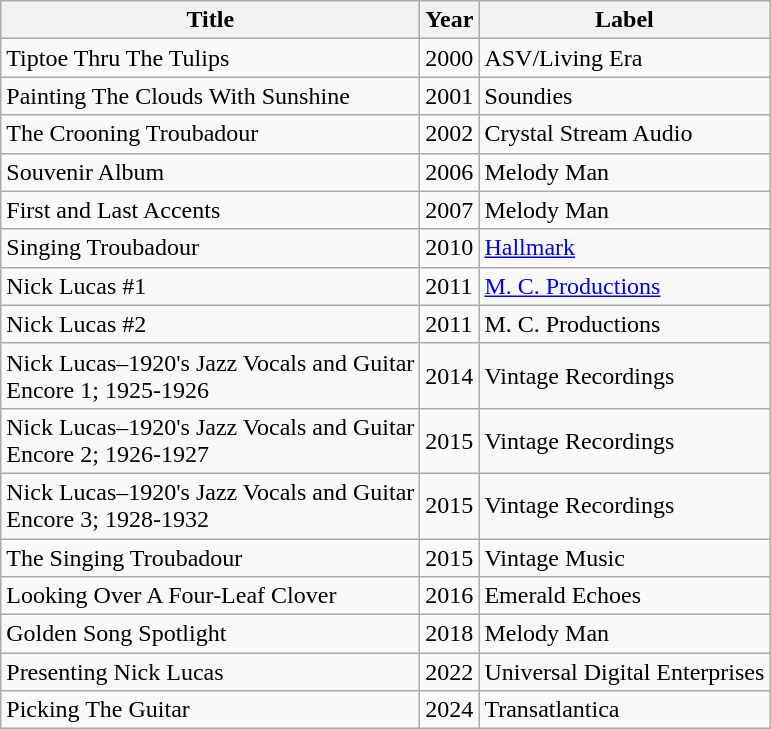<table class="wikitable">
<tr>
<th>Title</th>
<th>Year</th>
<th>Label</th>
</tr>
<tr>
<td>Tiptoe Thru The Tulips</td>
<td>2000</td>
<td>ASV/Living Era</td>
</tr>
<tr>
<td>Painting The Clouds With Sunshine</td>
<td>2001</td>
<td>Soundies</td>
</tr>
<tr>
<td>The Crooning Troubadour</td>
<td>2002</td>
<td>Crystal Stream Audio</td>
</tr>
<tr>
<td>Souvenir Album</td>
<td>2006</td>
<td>Melody Man</td>
</tr>
<tr>
<td>First and Last Accents</td>
<td>2007</td>
<td>Melody Man</td>
</tr>
<tr>
<td>Singing Troubadour</td>
<td>2010</td>
<td><a href='#'>Hallmark</a></td>
</tr>
<tr>
<td>Nick Lucas #1</td>
<td>2011</td>
<td><a href='#'>M. C. Productions</a></td>
</tr>
<tr>
<td>Nick Lucas #2</td>
<td>2011</td>
<td>M. C. Productions</td>
</tr>
<tr>
<td>Nick Lucas–1920's Jazz Vocals and Guitar<br>Encore 1; 1925-1926</td>
<td>2014</td>
<td>Vintage Recordings</td>
</tr>
<tr>
<td>Nick Lucas–1920's Jazz Vocals and Guitar<br>Encore 2; 1926-1927</td>
<td>2015</td>
<td>Vintage Recordings</td>
</tr>
<tr>
<td>Nick Lucas–1920's Jazz Vocals and Guitar<br>Encore 3; 1928-1932</td>
<td>2015</td>
<td>Vintage Recordings</td>
</tr>
<tr>
<td>The Singing Troubadour</td>
<td>2015</td>
<td>Vintage Music</td>
</tr>
<tr>
<td>Looking Over A Four-Leaf Clover</td>
<td>2016</td>
<td>Emerald Echoes</td>
</tr>
<tr>
<td>Golden Song Spotlight</td>
<td>2018</td>
<td>Melody Man</td>
</tr>
<tr>
<td>Presenting Nick Lucas</td>
<td>2022</td>
<td>Universal Digital Enterprises</td>
</tr>
<tr>
<td>Picking The Guitar</td>
<td>2024</td>
<td>Transatlantica</td>
</tr>
</table>
